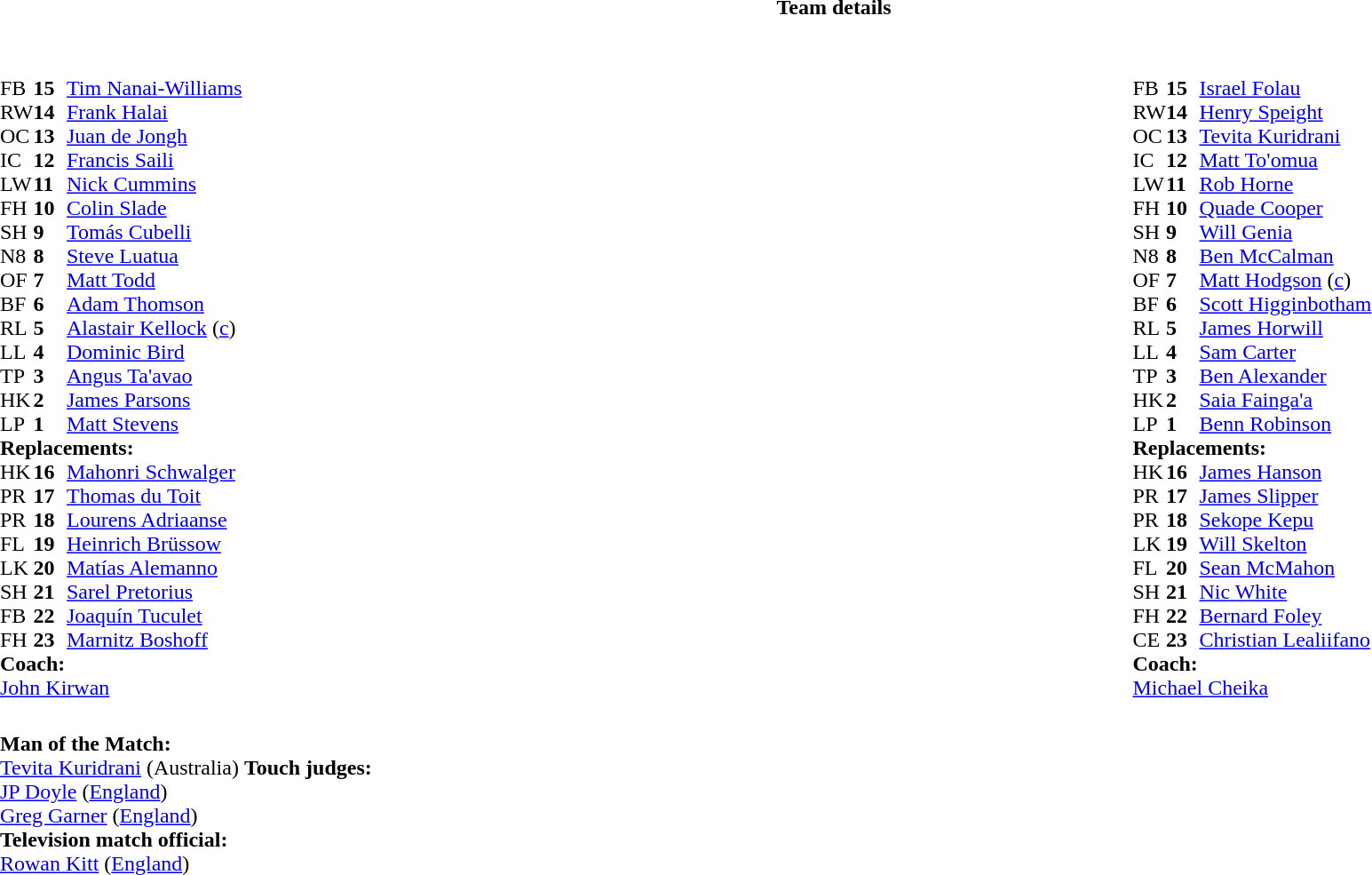<table border="0" width="100%" class="collapsible collapsed">
<tr>
<th>Team details</th>
</tr>
<tr>
<td><br><table width="100%">
<tr>
<td valign="top" width="50%"><br><table style="font-size: 100%" cellspacing="0" cellpadding="0">
<tr>
<th width="25"></th>
<th width="25"></th>
</tr>
<tr>
<td>FB</td>
<td><strong>15</strong></td>
<td> <a href='#'>Tim Nanai-Williams</a></td>
</tr>
<tr>
<td>RW</td>
<td><strong>14</strong></td>
<td> <a href='#'>Frank Halai</a></td>
</tr>
<tr>
<td>OC</td>
<td><strong>13</strong></td>
<td> <a href='#'>Juan de Jongh</a></td>
<td></td>
<td></td>
</tr>
<tr>
<td>IC</td>
<td><strong>12</strong></td>
<td> <a href='#'>Francis Saili</a></td>
</tr>
<tr>
<td>LW</td>
<td><strong>11</strong></td>
<td> <a href='#'>Nick Cummins</a></td>
</tr>
<tr>
<td>FH</td>
<td><strong>10</strong></td>
<td> <a href='#'>Colin Slade</a></td>
<td></td>
<td></td>
</tr>
<tr>
<td>SH</td>
<td><strong>9</strong></td>
<td> <a href='#'>Tomás Cubelli</a></td>
<td></td>
<td></td>
</tr>
<tr>
<td>N8</td>
<td><strong>8</strong></td>
<td> <a href='#'>Steve Luatua</a></td>
</tr>
<tr>
<td>OF</td>
<td><strong>7</strong></td>
<td> <a href='#'>Matt Todd</a></td>
</tr>
<tr>
<td>BF</td>
<td><strong>6</strong></td>
<td> <a href='#'>Adam Thomson</a></td>
<td></td>
<td></td>
</tr>
<tr>
<td>RL</td>
<td><strong>5</strong></td>
<td> <a href='#'>Alastair Kellock</a> (<a href='#'>c</a>)</td>
<td></td>
<td></td>
</tr>
<tr>
<td>LL</td>
<td><strong>4</strong></td>
<td> <a href='#'>Dominic Bird</a></td>
</tr>
<tr>
<td>TP</td>
<td><strong>3</strong></td>
<td> <a href='#'>Angus Ta'avao</a></td>
<td></td>
<td></td>
</tr>
<tr>
<td>HK</td>
<td><strong>2</strong></td>
<td> <a href='#'>James Parsons</a></td>
<td></td>
<td></td>
</tr>
<tr>
<td>LP</td>
<td><strong>1</strong></td>
<td> <a href='#'>Matt Stevens</a></td>
<td></td>
<td></td>
</tr>
<tr>
<td colspan=3><strong>Replacements:</strong></td>
</tr>
<tr>
<td>HK</td>
<td><strong>16</strong></td>
<td> <a href='#'>Mahonri Schwalger</a></td>
<td></td>
<td></td>
</tr>
<tr>
<td>PR</td>
<td><strong>17</strong></td>
<td> <a href='#'>Thomas du Toit</a></td>
<td></td>
<td></td>
</tr>
<tr>
<td>PR</td>
<td><strong>18</strong></td>
<td> <a href='#'>Lourens Adriaanse</a></td>
<td></td>
<td></td>
</tr>
<tr>
<td>FL</td>
<td><strong>19</strong></td>
<td> <a href='#'>Heinrich Brüssow</a></td>
<td></td>
<td></td>
</tr>
<tr>
<td>LK</td>
<td><strong>20</strong></td>
<td> <a href='#'>Matías Alemanno</a></td>
<td></td>
<td></td>
</tr>
<tr>
<td>SH</td>
<td><strong>21</strong></td>
<td> <a href='#'>Sarel Pretorius</a></td>
<td></td>
<td></td>
</tr>
<tr>
<td>FB</td>
<td><strong>22</strong></td>
<td> <a href='#'>Joaquín Tuculet</a></td>
<td></td>
<td></td>
</tr>
<tr>
<td>FH</td>
<td><strong>23</strong></td>
<td> <a href='#'>Marnitz Boshoff</a></td>
<td></td>
<td></td>
</tr>
<tr>
<td colspan=3><strong>Coach:</strong></td>
</tr>
<tr>
<td colspan="4"> <a href='#'>John Kirwan</a></td>
</tr>
</table>
</td>
<td valign="top" width="50%"><br><table style="font-size: 100%" cellspacing="0" cellpadding="0" align="center">
<tr>
<th width="25"></th>
<th width="25"></th>
</tr>
<tr>
<td>FB</td>
<td><strong>15</strong></td>
<td><a href='#'>Israel Folau</a></td>
</tr>
<tr>
<td>RW</td>
<td><strong>14</strong></td>
<td><a href='#'>Henry Speight</a></td>
</tr>
<tr>
<td>OC</td>
<td><strong>13</strong></td>
<td><a href='#'>Tevita Kuridrani</a></td>
</tr>
<tr>
<td>IC</td>
<td><strong>12</strong></td>
<td><a href='#'>Matt To'omua</a></td>
<td></td>
<td></td>
</tr>
<tr>
<td>LW</td>
<td><strong>11</strong></td>
<td><a href='#'>Rob Horne</a></td>
</tr>
<tr>
<td>FH</td>
<td><strong>10</strong></td>
<td><a href='#'>Quade Cooper</a></td>
<td></td>
<td></td>
</tr>
<tr>
<td>SH</td>
<td><strong>9</strong></td>
<td><a href='#'>Will Genia</a></td>
<td></td>
<td></td>
</tr>
<tr>
<td>N8</td>
<td><strong>8</strong></td>
<td><a href='#'>Ben McCalman</a></td>
</tr>
<tr>
<td>OF</td>
<td><strong>7</strong></td>
<td><a href='#'>Matt Hodgson</a> (<a href='#'>c</a>)</td>
<td></td>
<td colspan=2></td>
</tr>
<tr>
<td>BF</td>
<td><strong>6</strong></td>
<td><a href='#'>Scott Higginbotham</a></td>
<td></td>
<td></td>
</tr>
<tr>
<td>RL</td>
<td><strong>5</strong></td>
<td><a href='#'>James Horwill</a></td>
</tr>
<tr>
<td>LL</td>
<td><strong>4</strong></td>
<td><a href='#'>Sam Carter</a></td>
<td></td>
<td></td>
<td></td>
<td></td>
</tr>
<tr>
<td>TP</td>
<td><strong>3</strong></td>
<td><a href='#'>Ben Alexander</a></td>
<td></td>
<td></td>
</tr>
<tr>
<td>HK</td>
<td><strong>2</strong></td>
<td><a href='#'>Saia Fainga'a</a></td>
<td></td>
<td></td>
</tr>
<tr>
<td>LP</td>
<td><strong>1</strong></td>
<td><a href='#'>Benn Robinson</a></td>
<td></td>
<td></td>
</tr>
<tr>
<td colspan=3><strong>Replacements:</strong></td>
</tr>
<tr>
<td>HK</td>
<td><strong>16</strong></td>
<td><a href='#'>James Hanson</a></td>
<td></td>
<td></td>
</tr>
<tr>
<td>PR</td>
<td><strong>17</strong></td>
<td><a href='#'>James Slipper</a></td>
<td></td>
<td></td>
</tr>
<tr>
<td>PR</td>
<td><strong>18</strong></td>
<td><a href='#'>Sekope Kepu</a></td>
<td></td>
<td></td>
</tr>
<tr>
<td>LK</td>
<td><strong>19</strong></td>
<td><a href='#'>Will Skelton</a></td>
<td></td>
<td></td>
<td></td>
<td></td>
</tr>
<tr>
<td>FL</td>
<td><strong>20</strong></td>
<td><a href='#'>Sean McMahon</a></td>
<td></td>
<td></td>
</tr>
<tr>
<td>SH</td>
<td><strong>21</strong></td>
<td><a href='#'>Nic White</a></td>
<td></td>
<td></td>
</tr>
<tr>
<td>FH</td>
<td><strong>22</strong></td>
<td><a href='#'>Bernard Foley</a></td>
<td></td>
<td></td>
</tr>
<tr>
<td>CE</td>
<td><strong>23</strong></td>
<td><a href='#'>Christian Lealiifano</a></td>
<td></td>
<td></td>
</tr>
<tr>
<td colspan=3><strong>Coach:</strong></td>
</tr>
<tr>
<td colspan="4"> <a href='#'>Michael Cheika</a></td>
</tr>
</table>
</td>
</tr>
</table>
<table width=100% style="font-size: 100%">
<tr>
<td><br><strong>Man of the Match:</strong>
<br><a href='#'>Tevita Kuridrani</a> (Australia)
<strong>Touch judges:</strong>
<br><a href='#'>JP Doyle</a> (<a href='#'>England</a>)
<br><a href='#'>Greg Garner</a> (<a href='#'>England</a>)
<br><strong>Television match official:</strong>	
<br><a href='#'>Rowan Kitt</a> (<a href='#'>England</a>)</td>
</tr>
</table>
</td>
</tr>
</table>
